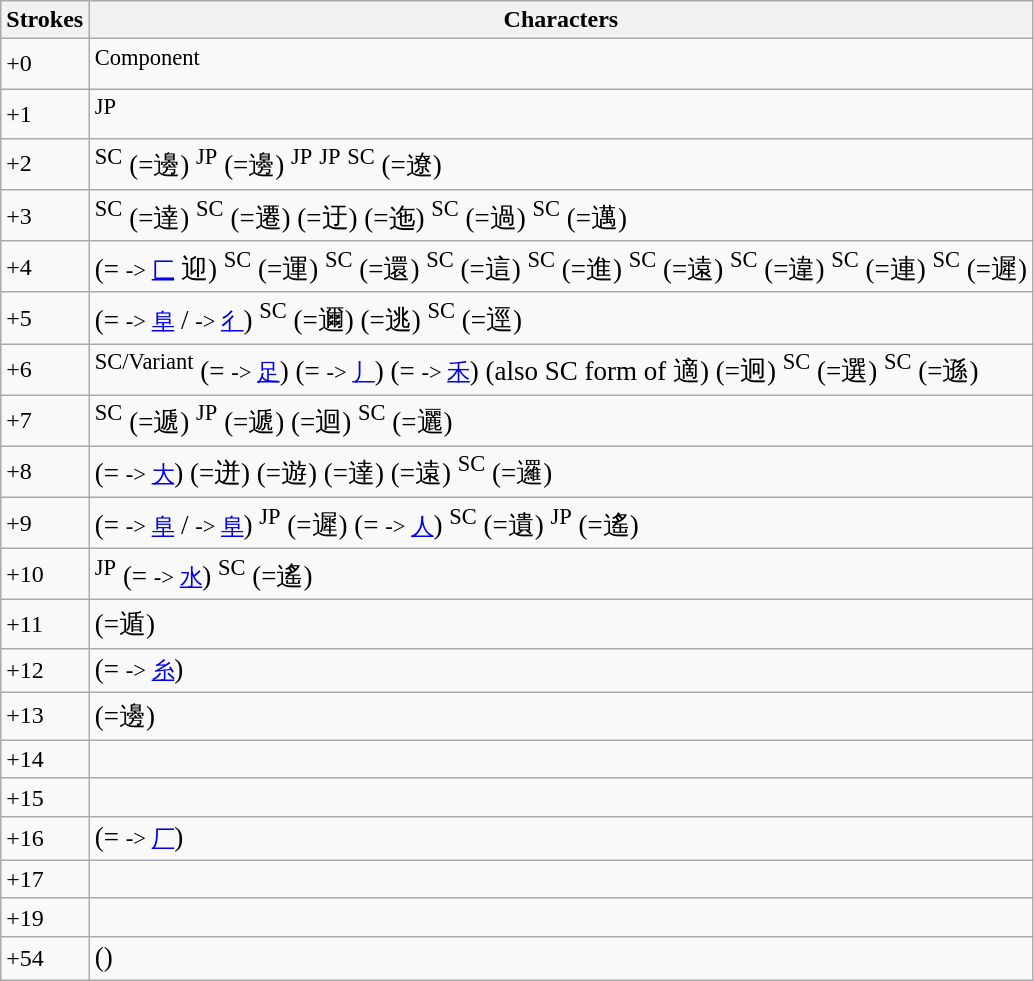<table class="wikitable">
<tr>
<th>Strokes</th>
<th>Characters</th>
</tr>
<tr>
<td>+0</td>
<td style="font-size: large;"> <sup>Component</sup></td>
</tr>
<tr>
<td>+1</td>
<td style="font-size: large;"><sup>JP</sup></td>
</tr>
<tr>
<td>+2</td>
<td style="font-size: large;"> <sup>SC</sup> (=邊) <sup>JP</sup> (=邊) <sup>JP</sup> <sup>JP</sup> <sup>SC</sup> (=遼)</td>
</tr>
<tr>
<td>+3</td>
<td style="font-size: large;"> <sup>SC</sup> (=達)   <sup>SC</sup> (=遷)   (=迂)    (=迤) <sup>SC</sup> (=過) <sup>SC</sup> (=邁) </td>
</tr>
<tr>
<td>+4</td>
<td style="font-size: large;"> (= <small>-> <a href='#'>匚</a></small> 迎)      <sup>SC</sup> (=運)        <sup>SC</sup> (=還) <sup>SC</sup> (=這)  <sup>SC</sup> (=進) <sup>SC</sup> (=遠) <sup>SC</sup> (=違) <sup>SC</sup> (=連) <sup>SC</sup> (=遲) </td>
</tr>
<tr>
<td>+5</td>
<td style="font-size: large;">        (= <small>-> <a href='#'>阜</a></small> /  <small>-> <a href='#'>彳</a></small>)  <sup>SC</sup> (=邇)      (=逃)    <sup>SC</sup> (=逕)</td>
</tr>
<tr>
<td>+6</td>
<td style="font-size: large;">     <sup>SC/Variant</sup> (= <small>-> <a href='#'>足</a></small>)  (= <small>-> <a href='#'>丿</a></small>)  (= <small>-> <a href='#'>禾</a></small>)        (also SC form of 適)       (=迥) <sup>SC</sup> (=選) <sup>SC</sup> (=遜)</td>
</tr>
<tr>
<td>+7</td>
<td style="font-size: large;">       <sup>SC</sup> (=遞) <sup>JP</sup> (=遞)                   (=迴) <sup>SC</sup> (=邐) </td>
</tr>
<tr>
<td>+8</td>
<td style="font-size: large;">   (= <small>-> <a href='#'>大</a></small>)    (=迸)     (=遊)          (=達)  (=遠) <sup>SC</sup> (=邏)</td>
</tr>
<tr>
<td>+9</td>
<td style="font-size: large;">     (= <small>-> <a href='#'>阜</a></small> /  <small>-> <a href='#'>阜</a></small>)     <sup>JP</sup> (=遲)     (= <small>-> <a href='#'>人</a></small>)              <sup>SC</sup> (=遺) <sup>JP</sup> (=遙)</td>
</tr>
<tr>
<td>+10</td>
<td style="font-size: large;">         <sup>JP</sup> (= <small>-> <a href='#'>水</a></small>)    <sup>SC</sup> (=遙)</td>
</tr>
<tr>
<td>+11</td>
<td style="font-size: large;">          (=遁)    </td>
</tr>
<tr>
<td>+12</td>
<td style="font-size: large;">    (= <small>-> <a href='#'>糸</a></small>)       </td>
</tr>
<tr>
<td>+13</td>
<td style="font-size: large;">          (=邊)</td>
</tr>
<tr>
<td>+14</td>
<td style="font-size: large;"> </td>
</tr>
<tr>
<td>+15</td>
<td style="font-size: large;">  </td>
</tr>
<tr>
<td>+16</td>
<td style="font-size: large;"> (= <small>-> <a href='#'>厂</a></small>)</td>
</tr>
<tr>
<td>+17</td>
<td style="font-size: large;"></td>
</tr>
<tr>
<td>+19</td>
<td style="font-size: large;"> </td>
</tr>
<tr>
<td>+54</td>
<td style="font-size: large;"> ()</td>
</tr>
</table>
